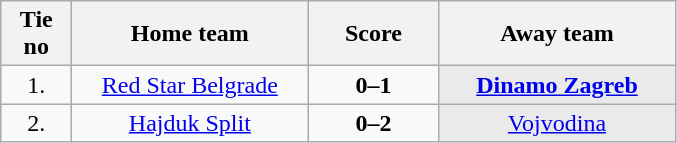<table class="wikitable">
<tr>
<th width=40>Tie no</th>
<th width=150>Home team</th>
<th width=80>Score</th>
<th width=150>Away team</th>
</tr>
<tr align=center>
<td>1.</td>
<td><a href='#'>Red Star Belgrade</a></td>
<td><strong>0–1</strong></td>
<td style="background:#eaeaea;"><strong><a href='#'>Dinamo Zagreb</a></strong></td>
</tr>
<tr align=center>
<td>2.</td>
<td><a href='#'>Hajduk Split</a></td>
<td><strong>0–2</strong></td>
<td style="background:#eaeaea;"><a href='#'>Vojvodina</a></td>
</tr>
</table>
